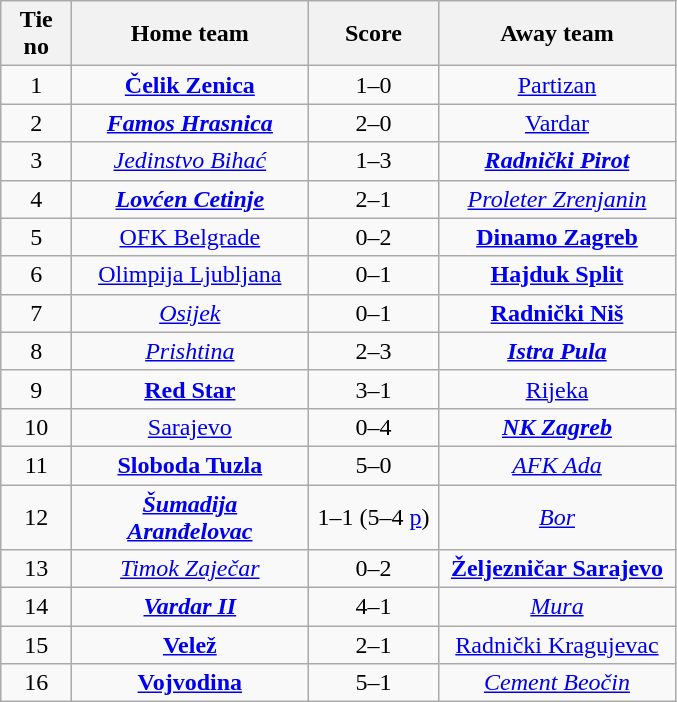<table class="wikitable" style="text-align: center">
<tr>
<th width=40>Tie no</th>
<th width=150>Home team</th>
<th width=80>Score</th>
<th width=150>Away team</th>
</tr>
<tr>
<td>1</td>
<td><strong><a href='#'>Čelik Zenica</a></strong></td>
<td>1–0</td>
<td><a href='#'>Partizan</a></td>
</tr>
<tr>
<td>2</td>
<td><strong><em><a href='#'>Famos Hrasnica</a></em></strong></td>
<td>2–0</td>
<td><a href='#'>Vardar</a></td>
</tr>
<tr>
<td>3</td>
<td><em><a href='#'>Jedinstvo Bihać</a></em></td>
<td>1–3</td>
<td><strong><em><a href='#'>Radnički Pirot</a></em></strong></td>
</tr>
<tr>
<td>4</td>
<td><strong><em><a href='#'>Lovćen Cetinje</a></em></strong></td>
<td>2–1</td>
<td><em><a href='#'>Proleter Zrenjanin</a></em></td>
</tr>
<tr>
<td>5</td>
<td><a href='#'>OFK Belgrade</a></td>
<td>0–2</td>
<td><strong><a href='#'>Dinamo Zagreb</a></strong></td>
</tr>
<tr>
<td>6</td>
<td><a href='#'>Olimpija Ljubljana</a></td>
<td>0–1</td>
<td><strong><a href='#'>Hajduk Split</a></strong></td>
</tr>
<tr>
<td>7</td>
<td><em><a href='#'>Osijek</a></em></td>
<td>0–1</td>
<td><strong><a href='#'>Radnički Niš</a></strong></td>
</tr>
<tr>
<td>8</td>
<td><em><a href='#'>Prishtina</a></em></td>
<td>2–3</td>
<td><strong><em><a href='#'>Istra Pula</a></em></strong></td>
</tr>
<tr>
<td>9</td>
<td><strong><a href='#'>Red Star</a></strong></td>
<td>3–1</td>
<td><a href='#'>Rijeka</a></td>
</tr>
<tr>
<td>10</td>
<td><a href='#'>Sarajevo</a></td>
<td>0–4</td>
<td><strong><em><a href='#'>NK Zagreb</a></em></strong></td>
</tr>
<tr>
<td>11</td>
<td><strong><a href='#'>Sloboda Tuzla</a></strong></td>
<td>5–0</td>
<td><em><a href='#'>AFK Ada</a></em></td>
</tr>
<tr>
<td>12</td>
<td><strong><em><a href='#'>Šumadija Aranđelovac</a></em></strong></td>
<td>1–1 (5–4 <a href='#'>p</a>)</td>
<td><em><a href='#'>Bor</a></em></td>
</tr>
<tr>
<td>13</td>
<td><em><a href='#'>Timok Zaječar</a></em></td>
<td>0–2</td>
<td><strong><a href='#'>Željezničar Sarajevo</a></strong></td>
</tr>
<tr>
<td>14</td>
<td><strong><em><a href='#'>Vardar II</a></em></strong></td>
<td>4–1</td>
<td><em><a href='#'>Mura</a></em></td>
</tr>
<tr>
<td>15</td>
<td><strong><a href='#'>Velež</a></strong></td>
<td>2–1</td>
<td><a href='#'>Radnički Kragujevac</a></td>
</tr>
<tr>
<td>16</td>
<td><strong><a href='#'>Vojvodina</a></strong></td>
<td>5–1</td>
<td><em><a href='#'>Cement Beočin</a></em></td>
</tr>
</table>
